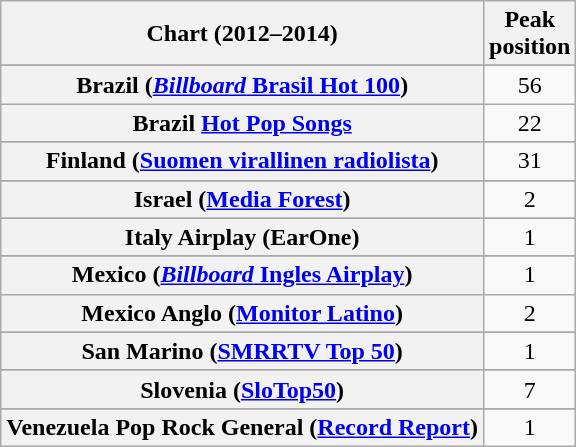<table class="wikitable sortable plainrowheaders" style="text-align:center">
<tr>
<th>Chart (2012–2014)</th>
<th>Peak<br>position</th>
</tr>
<tr>
</tr>
<tr>
</tr>
<tr>
</tr>
<tr>
</tr>
<tr>
<th scope="row">Brazil (<a href='#'><em>Billboard</em> Brasil Hot 100</a>)</th>
<td>56</td>
</tr>
<tr>
<th scope="row">Brazil <a href='#'>Hot Pop Songs</a></th>
<td>22</td>
</tr>
<tr>
</tr>
<tr>
</tr>
<tr>
</tr>
<tr>
</tr>
<tr>
</tr>
<tr>
<th scope="row">Finland (<a href='#'>Suomen virallinen radiolista</a>)</th>
<td>31</td>
</tr>
<tr>
</tr>
<tr>
</tr>
<tr>
</tr>
<tr>
</tr>
<tr>
<th scope="row">Israel (<a href='#'>Media Forest</a>)</th>
<td>2</td>
</tr>
<tr>
</tr>
<tr>
<th scope="row">Italy Airplay (EarOne)</th>
<td>1</td>
</tr>
<tr>
</tr>
<tr>
</tr>
<tr>
<th scope="row">Mexico (<a href='#'><em>Billboard</em> Ingles Airplay</a>)</th>
<td>1</td>
</tr>
<tr>
<th scope="row">Mexico Anglo (<a href='#'>Monitor Latino</a>)</th>
<td>2</td>
</tr>
<tr>
</tr>
<tr>
</tr>
<tr>
</tr>
<tr>
</tr>
<tr>
</tr>
<tr>
<th scope="row">San Marino (<a href='#'>SMRRTV Top 50</a>)</th>
<td>1</td>
</tr>
<tr>
</tr>
<tr>
</tr>
<tr>
<th scope="row">Slovenia (<a href='#'>SloTop50</a>)</th>
<td>7</td>
</tr>
<tr>
</tr>
<tr>
</tr>
<tr>
</tr>
<tr>
</tr>
<tr>
</tr>
<tr>
</tr>
<tr>
</tr>
<tr>
</tr>
<tr>
</tr>
<tr>
</tr>
<tr>
</tr>
<tr>
</tr>
<tr>
</tr>
<tr>
<th scope="row">Venezuela Pop Rock General (<a href='#'>Record Report</a>)</th>
<td>1</td>
</tr>
</table>
